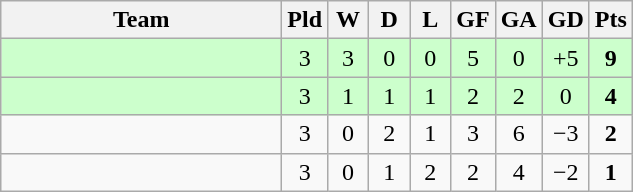<table class="wikitable" style="text-align:center;">
<tr>
<th width=180>Team</th>
<th width=20>Pld</th>
<th width=20>W</th>
<th width=20>D</th>
<th width=20>L</th>
<th width=20>GF</th>
<th width=20>GA</th>
<th width=20>GD</th>
<th width=20>Pts</th>
</tr>
<tr bgcolor="#ccffcc">
<td align="left"></td>
<td>3</td>
<td>3</td>
<td>0</td>
<td>0</td>
<td>5</td>
<td>0</td>
<td>+5</td>
<td><strong>9</strong></td>
</tr>
<tr bgcolor="#ccffcc">
<td align="left"></td>
<td>3</td>
<td>1</td>
<td>1</td>
<td>1</td>
<td>2</td>
<td>2</td>
<td>0</td>
<td><strong>4</strong></td>
</tr>
<tr>
<td align="left"></td>
<td>3</td>
<td>0</td>
<td>2</td>
<td>1</td>
<td>3</td>
<td>6</td>
<td>−3</td>
<td><strong>2</strong></td>
</tr>
<tr>
<td align="left"></td>
<td>3</td>
<td>0</td>
<td>1</td>
<td>2</td>
<td>2</td>
<td>4</td>
<td>−2</td>
<td><strong>1</strong></td>
</tr>
</table>
